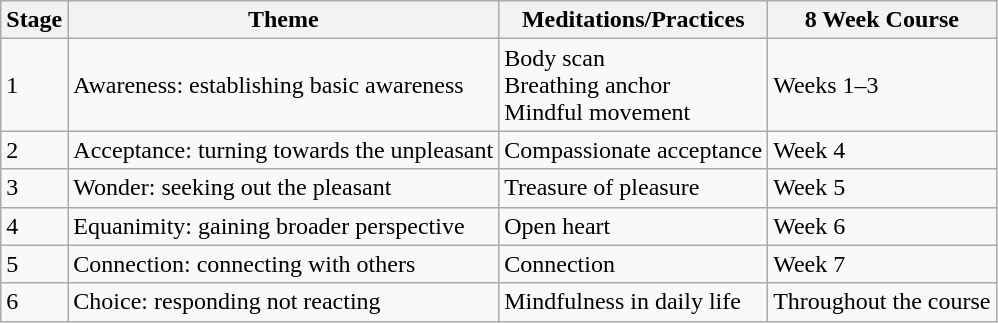<table class="wikitable">
<tr>
<th>Stage</th>
<th>Theme</th>
<th>Meditations/Practices</th>
<th>8 Week Course</th>
</tr>
<tr>
<td>1</td>
<td>Awareness: establishing basic awareness</td>
<td>Body scan<br>Breathing anchor<br>Mindful movement</td>
<td>Weeks 1–3</td>
</tr>
<tr>
<td>2</td>
<td>Acceptance: turning towards the unpleasant</td>
<td>Compassionate acceptance</td>
<td>Week 4</td>
</tr>
<tr>
<td>3</td>
<td>Wonder: seeking out the pleasant</td>
<td>Treasure of pleasure</td>
<td>Week 5</td>
</tr>
<tr>
<td>4</td>
<td>Equanimity: gaining broader perspective</td>
<td>Open heart</td>
<td>Week 6</td>
</tr>
<tr>
<td>5</td>
<td>Connection: connecting with others</td>
<td>Connection</td>
<td>Week 7</td>
</tr>
<tr>
<td>6</td>
<td>Choice: responding not reacting</td>
<td>Mindfulness in daily life</td>
<td>Throughout the course</td>
</tr>
</table>
